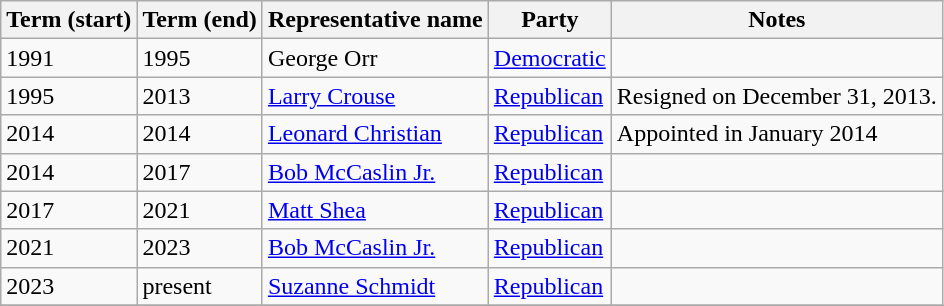<table class="wikitable sortable">
<tr>
<th>Term (start)</th>
<th>Term (end)</th>
<th>Representative name</th>
<th>Party</th>
<th>Notes</th>
</tr>
<tr>
<td>1991</td>
<td>1995</td>
<td>George Orr</td>
<td><a href='#'>Democratic</a></td>
<td></td>
</tr>
<tr>
<td>1995</td>
<td>2013</td>
<td><a href='#'>Larry Crouse</a></td>
<td><a href='#'>Republican</a></td>
<td>Resigned on December 31, 2013.</td>
</tr>
<tr>
<td>2014</td>
<td>2014</td>
<td><a href='#'>Leonard Christian</a></td>
<td><a href='#'>Republican</a></td>
<td>Appointed in January 2014</td>
</tr>
<tr>
<td>2014</td>
<td>2017</td>
<td><a href='#'>Bob McCaslin Jr.</a></td>
<td><a href='#'>Republican</a></td>
<td></td>
</tr>
<tr>
<td>2017</td>
<td>2021</td>
<td><a href='#'>Matt Shea</a></td>
<td><a href='#'>Republican</a></td>
<td></td>
</tr>
<tr>
<td>2021</td>
<td>2023</td>
<td><a href='#'>Bob McCaslin Jr.</a></td>
<td><a href='#'>Republican</a></td>
<td></td>
</tr>
<tr>
<td>2023</td>
<td>present</td>
<td><a href='#'>Suzanne Schmidt</a></td>
<td><a href='#'>Republican</a></td>
<td></td>
</tr>
<tr>
</tr>
</table>
